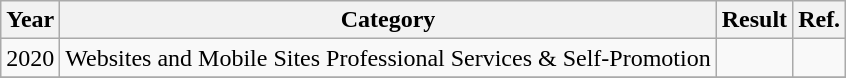<table class="wikitable plainrowheaders" style="text-align:center;">
<tr>
<th>Year</th>
<th>Category</th>
<th>Result</th>
<th>Ref.</th>
</tr>
<tr>
<td>2020</td>
<td>Websites and Mobile Sites Professional Services & Self-Promotion</td>
<td></td>
<td></td>
</tr>
<tr>
</tr>
</table>
